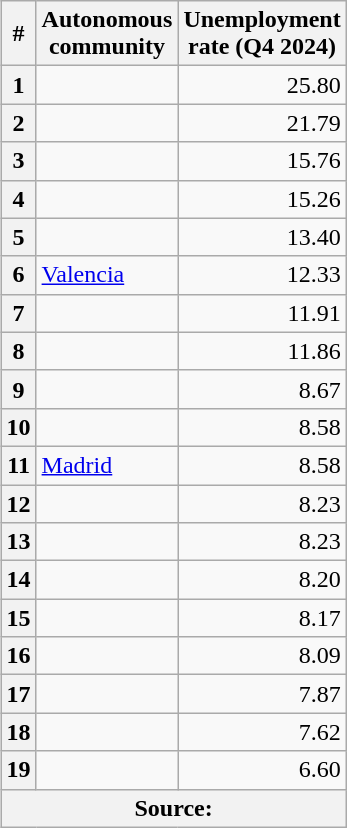<table class="wikitable sortable" align="right">
<tr>
<th>#</th>
<th>Autonomous <br> community</th>
<th>Unemployment <br> rate (Q4 2024)</th>
</tr>
<tr>
<th>1</th>
<td></td>
<td align="right">25.80</td>
</tr>
<tr>
<th>2</th>
<td></td>
<td align="right">21.79</td>
</tr>
<tr>
<th>3</th>
<td></td>
<td align="right">15.76</td>
</tr>
<tr>
<th>4</th>
<td></td>
<td align="right">15.26</td>
</tr>
<tr>
<th>5</th>
<td></td>
<td align="right">13.40</td>
</tr>
<tr>
<th>6</th>
<td> <a href='#'>Valencia</a></td>
<td align="right">12.33</td>
</tr>
<tr>
<th>7</th>
<td></td>
<td align="right">11.91</td>
</tr>
<tr>
<th>8</th>
<td></td>
<td align="right">11.86</td>
</tr>
<tr>
<th>9</th>
<td></td>
<td align="right">8.67</td>
</tr>
<tr>
<th>10</th>
<td></td>
<td align="right">8.58</td>
</tr>
<tr>
<th>11</th>
<td> <a href='#'>Madrid</a></td>
<td align="right">8.58</td>
</tr>
<tr>
<th>12</th>
<td></td>
<td align="right">8.23</td>
</tr>
<tr>
<th>13</th>
<td></td>
<td align="right">8.23</td>
</tr>
<tr>
<th>14</th>
<td></td>
<td align="right">8.20</td>
</tr>
<tr>
<th>15</th>
<td></td>
<td align="right">8.17</td>
</tr>
<tr>
<th>16</th>
<td></td>
<td align="right">8.09</td>
</tr>
<tr>
<th>17</th>
<td></td>
<td align="right">7.87</td>
</tr>
<tr>
<th>18</th>
<td></td>
<td align="right">7.62</td>
</tr>
<tr>
<th>19</th>
<td></td>
<td align="right">6.60</td>
</tr>
<tr>
<th colspan="3">Source: </th>
</tr>
</table>
